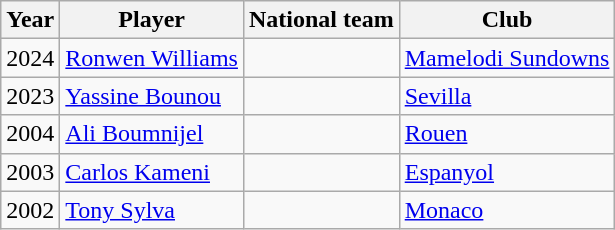<table class="wikitable">
<tr>
<th>Year</th>
<th>Player</th>
<th>National team</th>
<th>Club</th>
</tr>
<tr>
<td>2024</td>
<td><a href='#'>Ronwen Williams</a></td>
<td></td>
<td> <a href='#'>Mamelodi Sundowns</a></td>
</tr>
<tr>
<td>2023</td>
<td><a href='#'>Yassine Bounou</a></td>
<td></td>
<td> <a href='#'>Sevilla</a></td>
</tr>
<tr>
<td>2004</td>
<td><a href='#'>Ali Boumnijel</a></td>
<td></td>
<td> <a href='#'>Rouen</a></td>
</tr>
<tr>
<td>2003</td>
<td><a href='#'>Carlos Kameni</a></td>
<td></td>
<td> <a href='#'>Espanyol</a></td>
</tr>
<tr>
<td>2002</td>
<td><a href='#'>Tony Sylva</a></td>
<td></td>
<td> <a href='#'>Monaco</a></td>
</tr>
</table>
